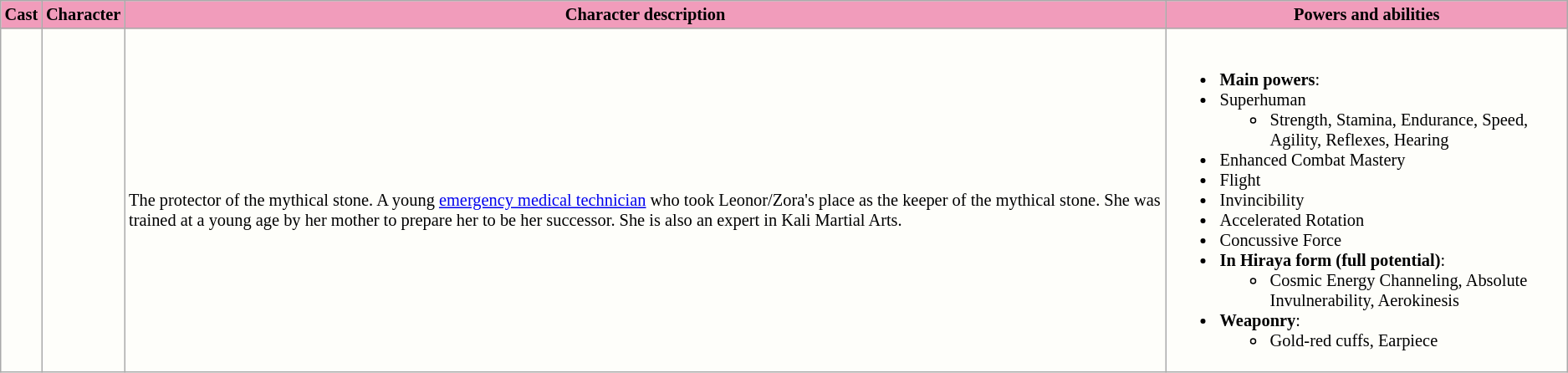<table class="wikitable" style=" background:#FEFEFA; font-size: 85%;">
<tr>
<th style="background:#F19CBB;">Cast</th>
<th style="background:#F19CBB; ">Character</th>
<th style="background:#F19CBB;">Character description</th>
<th style="background:#F19CBB;">Powers and abilities</th>
</tr>
<tr>
<td></td>
<td></td>
<td><br>The protector of the mythical stone. A young <a href='#'>emergency medical technician</a> who took Leonor/Zora's place as the keeper of the mythical stone. She was trained at a young age by her mother to prepare her to be her successor. She is also an expert in Kali Martial Arts.</td>
<td><br><ul><li><strong>Main powers</strong>:</li><li>Superhuman<ul><li>Strength, Stamina, Endurance, Speed, Agility, Reflexes, Hearing</li></ul></li><li>Enhanced Combat Mastery</li><li>Flight</li><li>Invincibility</li><li>Accelerated Rotation</li><li>Concussive Force</li><li><strong>In Hiraya form (full potential)</strong>:<ul><li>Cosmic Energy Channeling, Absolute Invulnerability, Aerokinesis</li></ul></li><li><strong>Weaponry</strong>:<ul><li>Gold-red cuffs, Earpiece</li></ul></li></ul></td>
</tr>
</table>
